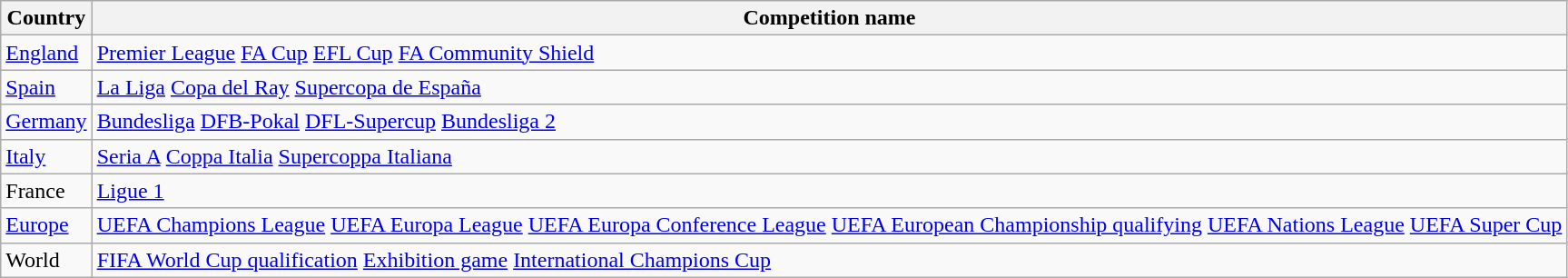<table class="wikitable">
<tr>
<th>Country</th>
<th>Competition name</th>
</tr>
<tr>
<td><a href='#'>England</a></td>
<td><a href='#'>Premier League</a>   <a href='#'>FA Cup</a>   <a href='#'>EFL Cup</a>   <a href='#'>FA Community Shield</a></td>
</tr>
<tr>
<td><a href='#'>Spain</a></td>
<td><a href='#'>La Liga</a>   <a href='#'>Copa del Ray</a>   <a href='#'>Supercopa de España</a></td>
</tr>
<tr>
<td><a href='#'>Germany</a></td>
<td><a href='#'>Bundesliga</a>   <a href='#'>DFB-Pokal</a>  <a href='#'>DFL-Supercup</a>   <a href='#'>Bundesliga 2</a></td>
</tr>
<tr>
<td><a href='#'>Italy</a></td>
<td><a href='#'>Seria A</a>   <a href='#'>Coppa Italia</a>   <a href='#'>Supercoppa Italiana</a></td>
</tr>
<tr>
<td>France</td>
<td><a href='#'>Ligue 1</a></td>
</tr>
<tr>
<td><a href='#'>Europe</a></td>
<td><a href='#'>UEFA Champions League</a>   <a href='#'>UEFA Europa League</a>   <a href='#'>UEFA Europa Conference League</a>   <a href='#'>UEFA European Championship qualifying</a>   <a href='#'>UEFA Nations League</a>   <a href='#'>UEFA Super Cup</a></td>
</tr>
<tr>
<td>World</td>
<td><a href='#'>FIFA World Cup qualification</a>   <a href='#'>Exhibition game</a>   <a href='#'>International Champions Cup</a></td>
</tr>
</table>
